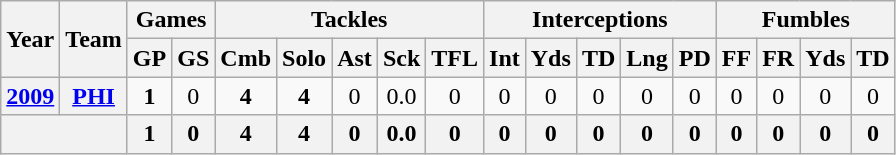<table class="wikitable" style="text-align:center">
<tr>
<th rowspan="2">Year</th>
<th rowspan="2">Team</th>
<th colspan="2">Games</th>
<th colspan="5">Tackles</th>
<th colspan="5">Interceptions</th>
<th colspan="4">Fumbles</th>
</tr>
<tr>
<th>GP</th>
<th>GS</th>
<th>Cmb</th>
<th>Solo</th>
<th>Ast</th>
<th>Sck</th>
<th>TFL</th>
<th>Int</th>
<th>Yds</th>
<th>TD</th>
<th>Lng</th>
<th>PD</th>
<th>FF</th>
<th>FR</th>
<th>Yds</th>
<th>TD</th>
</tr>
<tr>
<th><a href='#'>2009</a></th>
<th><a href='#'>PHI</a></th>
<td><strong>1</strong></td>
<td>0</td>
<td><strong>4</strong></td>
<td><strong>4</strong></td>
<td>0</td>
<td>0.0</td>
<td>0</td>
<td>0</td>
<td>0</td>
<td>0</td>
<td>0</td>
<td>0</td>
<td>0</td>
<td>0</td>
<td>0</td>
<td>0</td>
</tr>
<tr>
<th colspan="2"></th>
<th>1</th>
<th>0</th>
<th>4</th>
<th>4</th>
<th>0</th>
<th>0.0</th>
<th>0</th>
<th>0</th>
<th>0</th>
<th>0</th>
<th>0</th>
<th>0</th>
<th>0</th>
<th>0</th>
<th>0</th>
<th>0</th>
</tr>
</table>
